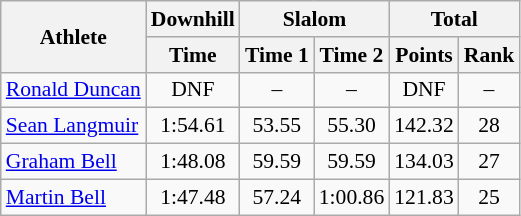<table class="wikitable" style="font-size:90%">
<tr>
<th rowspan="2">Athlete</th>
<th>Downhill</th>
<th colspan="2">Slalom</th>
<th colspan="2">Total</th>
</tr>
<tr>
<th>Time</th>
<th>Time 1</th>
<th>Time 2</th>
<th>Points</th>
<th>Rank</th>
</tr>
<tr>
<td><a href='#'>Ronald Duncan</a></td>
<td align="center">DNF</td>
<td align="center">–</td>
<td align="center">–</td>
<td align="center">DNF</td>
<td align="center">–</td>
</tr>
<tr>
<td><a href='#'>Sean Langmuir</a></td>
<td align="center">1:54.61</td>
<td align="center">53.55</td>
<td align="center">55.30</td>
<td align="center">142.32</td>
<td align="center">28</td>
</tr>
<tr>
<td><a href='#'>Graham Bell</a></td>
<td align="center">1:48.08</td>
<td align="center">59.59</td>
<td align="center">59.59</td>
<td align="center">134.03</td>
<td align="center">27</td>
</tr>
<tr>
<td><a href='#'>Martin Bell</a></td>
<td align="center">1:47.48</td>
<td align="center">57.24</td>
<td align="center">1:00.86</td>
<td align="center">121.83</td>
<td align="center">25</td>
</tr>
</table>
